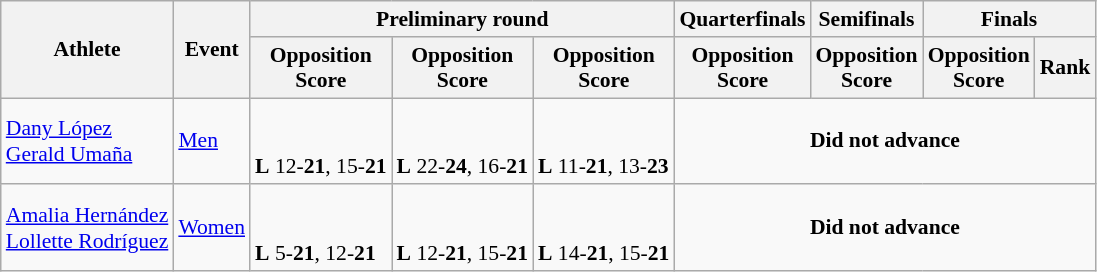<table class="wikitable" border="1" style="font-size:90%">
<tr>
<th rowspan=2>Athlete</th>
<th rowspan=2>Event</th>
<th colspan=3>Preliminary round</th>
<th>Quarterfinals</th>
<th>Semifinals</th>
<th colspan=2>Finals</th>
</tr>
<tr>
<th>Opposition<br>Score</th>
<th>Opposition<br>Score</th>
<th>Opposition<br>Score</th>
<th>Opposition<br>Score</th>
<th>Opposition<br>Score</th>
<th>Opposition<br>Score</th>
<th>Rank</th>
</tr>
<tr>
<td><a href='#'>Dany López</a><br><a href='#'>Gerald Umaña</a></td>
<td><a href='#'>Men</a></td>
<td><br><br><strong>L</strong> 12-<strong>21</strong>, 15-<strong>21</strong></td>
<td><br><br><strong>L</strong> 22-<strong>24</strong>, 16-<strong>21</strong></td>
<td><br><br><strong>L</strong> 11-<strong>21</strong>, 13-<strong>23</strong></td>
<td align="center" colspan="7"><strong>Did not advance</strong></td>
</tr>
<tr>
<td><a href='#'>Amalia Hernández</a><br><a href='#'>Lollette Rodríguez</a></td>
<td><a href='#'>Women</a></td>
<td><br><br><strong>L</strong> 5-<strong>21</strong>, 12-<strong>21</strong></td>
<td><br><br><strong>L</strong> 12-<strong>21</strong>, 15-<strong>21</strong></td>
<td><br><br><strong>L</strong> 14-<strong>21</strong>, 15-<strong>21</strong></td>
<td align="center" colspan="7"><strong>Did not advance</strong></td>
</tr>
</table>
